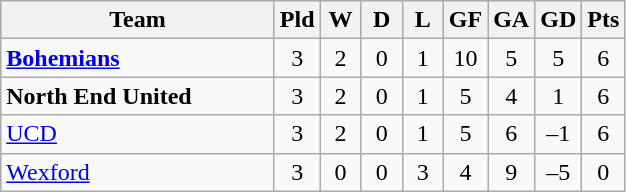<table class="wikitable" style="text-align: center;">
<tr>
<th width="175">Team</th>
<th width="20">Pld</th>
<th width="20">W</th>
<th width="20">D</th>
<th width="20">L</th>
<th width="20">GF</th>
<th width="20">GA</th>
<th width="20">GD</th>
<th width="20">Pts</th>
</tr>
<tr>
<td style="text-align:left;"><strong><a href='#'>Bohemians</a></strong></td>
<td>3</td>
<td>2</td>
<td>0</td>
<td>1</td>
<td>10</td>
<td>5</td>
<td>5</td>
<td>6</td>
</tr>
<tr>
<td style="text-align:left;"><strong>North End United</strong></td>
<td>3</td>
<td>2</td>
<td>0</td>
<td>1</td>
<td>5</td>
<td>4</td>
<td>1</td>
<td>6</td>
</tr>
<tr>
<td style="text-align:left;"><a href='#'>UCD</a></td>
<td>3</td>
<td>2</td>
<td>0</td>
<td>1</td>
<td>5</td>
<td>6</td>
<td>–1</td>
<td>6</td>
</tr>
<tr>
<td style="text-align:left;"><a href='#'>Wexford</a></td>
<td>3</td>
<td>0</td>
<td>0</td>
<td>3</td>
<td>4</td>
<td>9</td>
<td>–5</td>
<td>0</td>
</tr>
</table>
